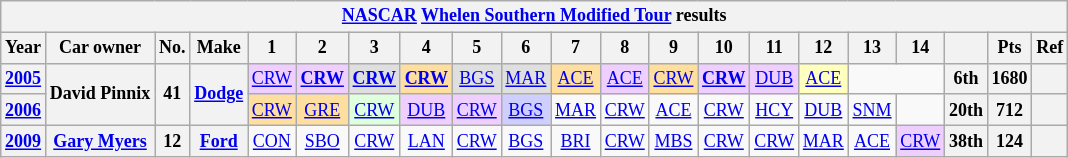<table class="wikitable " style="text-align:center; font-size:75%">
<tr>
<th colspan=23><a href='#'>NASCAR</a> <a href='#'>Whelen Southern Modified Tour</a> results</th>
</tr>
<tr>
<th>Year</th>
<th>Car owner</th>
<th>No.</th>
<th>Make</th>
<th>1</th>
<th>2</th>
<th>3</th>
<th>4</th>
<th>5</th>
<th>6</th>
<th>7</th>
<th>8</th>
<th>9</th>
<th>10</th>
<th>11</th>
<th>12</th>
<th>13</th>
<th>14</th>
<th></th>
<th>Pts</th>
<th>Ref</th>
</tr>
<tr>
<th><a href='#'>2005</a></th>
<th rowspan=2>David Pinnix</th>
<th rowspan=2>41</th>
<th rowspan=2><a href='#'>Dodge</a></th>
<td style="background:#EFCFFF;"><a href='#'>CRW</a><br></td>
<td style="background:#EFCFFF;"><strong><a href='#'>CRW</a></strong><br></td>
<td style="background:#DFDFDF;"><strong><a href='#'>CRW</a></strong><br></td>
<td style="background:#FFDF9F;"><strong><a href='#'>CRW</a></strong><br></td>
<td style="background:#DFDFDF;"><a href='#'>BGS</a><br></td>
<td style="background:#DFDFDF;"><a href='#'>MAR</a><br></td>
<td style="background:#FFDF9F;"><a href='#'>ACE</a><br></td>
<td style="background:#EFCFFF;"><a href='#'>ACE</a><br></td>
<td style="background:#FFDF9F;"><a href='#'>CRW</a><br></td>
<td style="background:#EFCFFF;"><strong><a href='#'>CRW</a></strong><br></td>
<td style="background:#EFCFFF;"><a href='#'>DUB</a><br></td>
<td style="background:#FFFFBF;"><a href='#'>ACE</a><br></td>
<td colspan=2></td>
<th>6th</th>
<th>1680</th>
<th></th>
</tr>
<tr>
<th><a href='#'>2006</a></th>
<td style="background:#FFDF9F;"><a href='#'>CRW</a><br></td>
<td style="background:#FFDF9F;"><a href='#'>GRE</a><br></td>
<td style="background:#DFFFDF;"><a href='#'>CRW</a><br></td>
<td style="background:#EFCFFF;"><a href='#'>DUB</a><br></td>
<td style="background:#EFCFFF;"><a href='#'>CRW</a><br></td>
<td style="background:#CFCFFF;"><a href='#'>BGS</a><br></td>
<td><a href='#'>MAR</a></td>
<td><a href='#'>CRW</a></td>
<td><a href='#'>ACE</a></td>
<td><a href='#'>CRW</a></td>
<td><a href='#'>HCY</a></td>
<td><a href='#'>DUB</a></td>
<td><a href='#'>SNM</a></td>
<td></td>
<th>20th</th>
<th>712</th>
<th></th>
</tr>
<tr>
<th><a href='#'>2009</a></th>
<th><a href='#'>Gary Myers</a></th>
<th>12</th>
<th><a href='#'>Ford</a></th>
<td><a href='#'>CON</a></td>
<td><a href='#'>SBO</a></td>
<td><a href='#'>CRW</a></td>
<td><a href='#'>LAN</a></td>
<td><a href='#'>CRW</a></td>
<td><a href='#'>BGS</a></td>
<td><a href='#'>BRI</a></td>
<td><a href='#'>CRW</a></td>
<td><a href='#'>MBS</a></td>
<td><a href='#'>CRW</a></td>
<td><a href='#'>CRW</a></td>
<td><a href='#'>MAR</a></td>
<td><a href='#'>ACE</a></td>
<td style="background:#EFCFFF;"><a href='#'>CRW</a><br></td>
<th>38th</th>
<th>124</th>
<th></th>
</tr>
</table>
